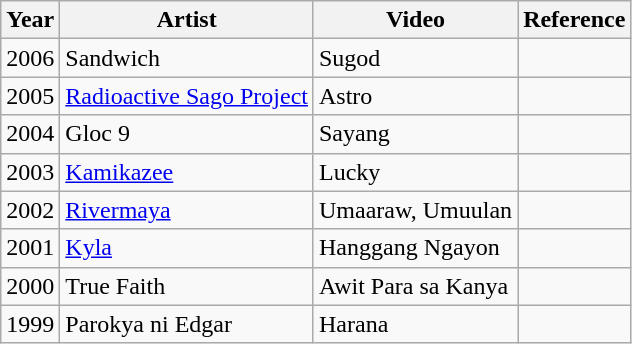<table class="wikitable">
<tr>
<th>Year</th>
<th>Artist</th>
<th>Video</th>
<th>Reference</th>
</tr>
<tr>
<td>2006</td>
<td>Sandwich</td>
<td>Sugod</td>
<td></td>
</tr>
<tr>
<td>2005</td>
<td><a href='#'>Radioactive Sago Project</a></td>
<td>Astro</td>
<td></td>
</tr>
<tr>
<td>2004</td>
<td>Gloc 9</td>
<td>Sayang</td>
<td></td>
</tr>
<tr>
<td>2003</td>
<td><a href='#'>Kamikazee</a></td>
<td>Lucky</td>
<td></td>
</tr>
<tr>
<td>2002</td>
<td><a href='#'>Rivermaya</a></td>
<td>Umaaraw, Umuulan</td>
<td></td>
</tr>
<tr>
<td>2001</td>
<td><a href='#'>Kyla</a></td>
<td>Hanggang Ngayon</td>
<td></td>
</tr>
<tr>
<td>2000</td>
<td>True Faith</td>
<td>Awit Para sa Kanya</td>
<td></td>
</tr>
<tr>
<td>1999</td>
<td>Parokya ni Edgar</td>
<td>Harana</td>
<td></td>
</tr>
</table>
